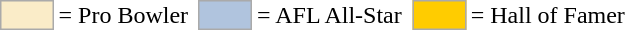<table>
<tr>
<td style="background-color:#faecc8; border:1px solid #aaaaaa; width:2em;"></td>
<td>= Pro Bowler</td>
<td></td>
<td style="background-color:lightsteelblue; border:1px solid #aaaaaa; width:2em;"></td>
<td>= AFL All-Star</td>
<td></td>
<td style="background-color:#FFCC00; border:1px solid #aaaaaa; width:2em;"></td>
<td>= Hall of Famer</td>
</tr>
</table>
